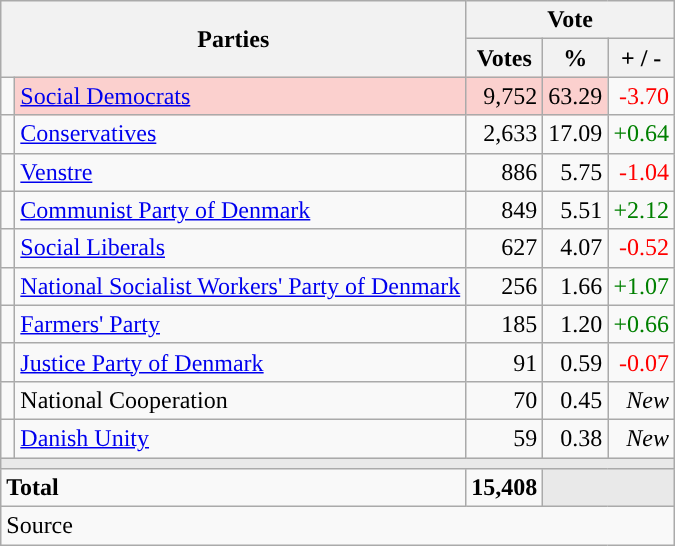<table class="wikitable" style="text-align:right;">
<tr>
<th style="text-align:centre;" rowspan="2" colspan="2" width="225">Parties</th>
<th colspan="3">Vote</th>
</tr>
<tr>
<th width="15">Votes</th>
<th width="15">%</th>
<th width="15">+ / -</th>
</tr>
<tr>
<td width="2" style="color:inherit;background:"></td>
<td bgcolor=#fbd0ce  align="left"><a href='#'>Social Democrats</a></td>
<td bgcolor=#fbd0ce>9,752</td>
<td bgcolor=#fbd0ce>63.29</td>
<td style=color:red;>-3.70</td>
</tr>
<tr>
<td width="2" style="color:inherit;background:"></td>
<td align="left"><a href='#'>Conservatives</a></td>
<td>2,633</td>
<td>17.09</td>
<td style=color:green;>+0.64</td>
</tr>
<tr>
<td width="2" style="color:inherit;background:"></td>
<td align="left"><a href='#'>Venstre</a></td>
<td>886</td>
<td>5.75</td>
<td style=color:red;>-1.04</td>
</tr>
<tr>
<td width="2" style="color:inherit;background:"></td>
<td align="left"><a href='#'>Communist Party of Denmark</a></td>
<td>849</td>
<td>5.51</td>
<td style=color:green;>+2.12</td>
</tr>
<tr>
<td width="2" style="color:inherit;background:"></td>
<td align="left"><a href='#'>Social Liberals</a></td>
<td>627</td>
<td>4.07</td>
<td style=color:red;>-0.52</td>
</tr>
<tr>
<td width="2" style="color:inherit;background:"></td>
<td align="left"><a href='#'>National Socialist Workers' Party of Denmark</a></td>
<td>256</td>
<td>1.66</td>
<td style=color:green;>+1.07</td>
</tr>
<tr>
<td width="2" style="color:inherit;background:"></td>
<td align="left"><a href='#'>Farmers' Party</a></td>
<td>185</td>
<td>1.20</td>
<td style=color:green;>+0.66</td>
</tr>
<tr>
<td width="2" style="color:inherit;background:"></td>
<td align="left"><a href='#'>Justice Party of Denmark</a></td>
<td>91</td>
<td>0.59</td>
<td style=color:red;>-0.07</td>
</tr>
<tr>
<td width="2" style="color:inherit;background:"></td>
<td align="left">National Cooperation</td>
<td>70</td>
<td>0.45</td>
<td><em>New</em></td>
</tr>
<tr>
<td width="2" style="color:inherit;background:"></td>
<td align="left"><a href='#'>Danish Unity</a></td>
<td>59</td>
<td>0.38</td>
<td><em>New</em></td>
</tr>
<tr>
<td colspan="7" bgcolor="#E9E9E9"></td>
</tr>
<tr>
<td align="left" colspan="2"><strong>Total</strong></td>
<td><strong>15,408</strong></td>
<td bgcolor="#E9E9E9" colspan="2"></td>
</tr>
<tr>
<td align="left" colspan="6">Source</td>
</tr>
</table>
